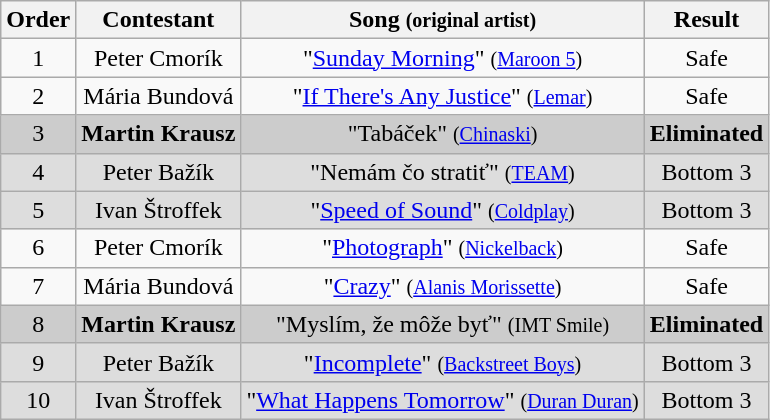<table class="wikitable plainrowheaders" style="text-align:center;">
<tr>
<th scope="col">Order</th>
<th scope="col">Contestant</th>
<th scope="col">Song <small>(original artist)</small></th>
<th scope="col">Result</th>
</tr>
<tr>
<td>1</td>
<td>Peter Cmorík</td>
<td>"<a href='#'>Sunday Morning</a>" <small>(<a href='#'>Maroon 5</a>)</small></td>
<td>Safe</td>
</tr>
<tr>
<td>2</td>
<td>Mária Bundová</td>
<td>"<a href='#'>If There's Any Justice</a>" <small>(<a href='#'>Lemar</a>)</small></td>
<td>Safe</td>
</tr>
<tr style="background:#ccc;">
<td>3</td>
<td><strong>Martin Krausz</strong></td>
<td>"Tabáček" <small>(<a href='#'>Chinaski</a>)</small></td>
<td><strong>Eliminated</strong></td>
</tr>
<tr style="background:#ddd;">
<td>4</td>
<td>Peter Bažík</td>
<td>"Nemám čo stratiť" <small>(<a href='#'>TEAM</a>)</small></td>
<td>Bottom 3</td>
</tr>
<tr style="background:#ddd;">
<td>5</td>
<td>Ivan Štroffek</td>
<td>"<a href='#'>Speed of Sound</a>" <small>(<a href='#'>Coldplay</a>)</small></td>
<td>Bottom 3</td>
</tr>
<tr>
<td>6</td>
<td>Peter Cmorík</td>
<td>"<a href='#'>Photograph</a>" <small>(<a href='#'>Nickelback</a>)</small></td>
<td>Safe</td>
</tr>
<tr>
<td>7</td>
<td>Mária Bundová</td>
<td>"<a href='#'>Crazy</a>" <small>(<a href='#'>Alanis Morissette</a>)</small></td>
<td>Safe</td>
</tr>
<tr style="background:#ccc;">
<td>8</td>
<td><strong>Martin Krausz</strong></td>
<td>"Myslím, že môže byť" <small>(IMT Smile)</small></td>
<td><strong>Eliminated</strong></td>
</tr>
<tr style="background:#ddd;">
<td>9</td>
<td>Peter Bažík</td>
<td>"<a href='#'>Incomplete</a>" <small>(<a href='#'>Backstreet Boys</a>)</small></td>
<td>Bottom 3</td>
</tr>
<tr style="background:#ddd;">
<td>10</td>
<td>Ivan Štroffek</td>
<td>"<a href='#'>What Happens Tomorrow</a>" <small>(<a href='#'>Duran Duran</a>)</small></td>
<td>Bottom 3</td>
</tr>
</table>
